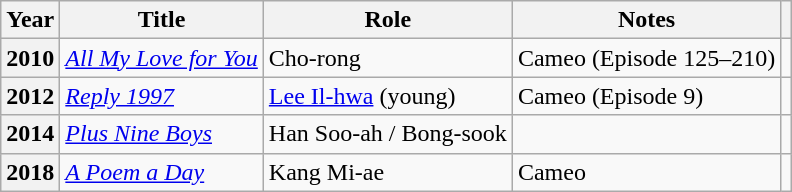<table class="wikitable plainrowheaders sortable">
<tr>
<th scope="col">Year</th>
<th scope="col">Title</th>
<th scope="col">Role</th>
<th scope="col">Notes</th>
<th scope="col" class="unsortable"></th>
</tr>
<tr>
<th scope="row">2010</th>
<td><em><a href='#'>All My Love for You</a></em></td>
<td>Cho-rong</td>
<td>Cameo (Episode 125–210)</td>
<td style="text-align:center"></td>
</tr>
<tr>
<th scope="row">2012</th>
<td><em><a href='#'>Reply 1997</a></em></td>
<td><a href='#'>Lee Il-hwa</a> (young)</td>
<td>Cameo (Episode 9)</td>
<td style="text-align:center"></td>
</tr>
<tr>
<th scope="row">2014</th>
<td><em><a href='#'>Plus Nine Boys</a></em></td>
<td>Han Soo-ah / Bong-sook</td>
<td></td>
<td style="text-align:center"></td>
</tr>
<tr>
<th scope="row">2018</th>
<td><em><a href='#'>A Poem a Day</a></em></td>
<td>Kang Mi-ae</td>
<td>Cameo</td>
<td style="text-align:center"></td>
</tr>
</table>
